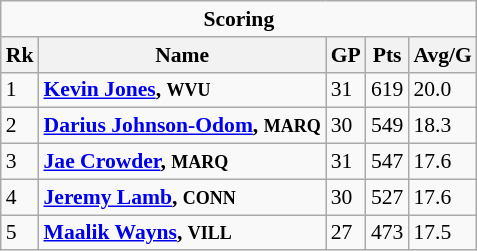<table class="wikitable" style="white-space:nowrap; font-size:90%;">
<tr>
<td colspan=5 style="text-align:center;"><strong>Scoring</strong></td>
</tr>
<tr>
<th>Rk</th>
<th>Name</th>
<th>GP</th>
<th>Pts</th>
<th>Avg/G</th>
</tr>
<tr>
<td>1</td>
<td><strong><a href='#'>Kevin Jones</a>, <small>WVU</small></strong></td>
<td>31</td>
<td>619</td>
<td>20.0</td>
</tr>
<tr>
<td>2</td>
<td><strong><a href='#'>Darius Johnson-Odom</a>, <small>MARQ</small></strong></td>
<td>30</td>
<td>549</td>
<td>18.3</td>
</tr>
<tr>
<td>3</td>
<td><strong><a href='#'>Jae Crowder</a>, <small>MARQ</small></strong></td>
<td>31</td>
<td>547</td>
<td>17.6</td>
</tr>
<tr>
<td>4</td>
<td><strong><a href='#'>Jeremy Lamb</a>, <small>CONN</small></strong></td>
<td>30</td>
<td>527</td>
<td>17.6</td>
</tr>
<tr>
<td>5</td>
<td><strong><a href='#'>Maalik Wayns</a>, <small>VILL</small></strong></td>
<td>27</td>
<td>473</td>
<td>17.5</td>
</tr>
</table>
